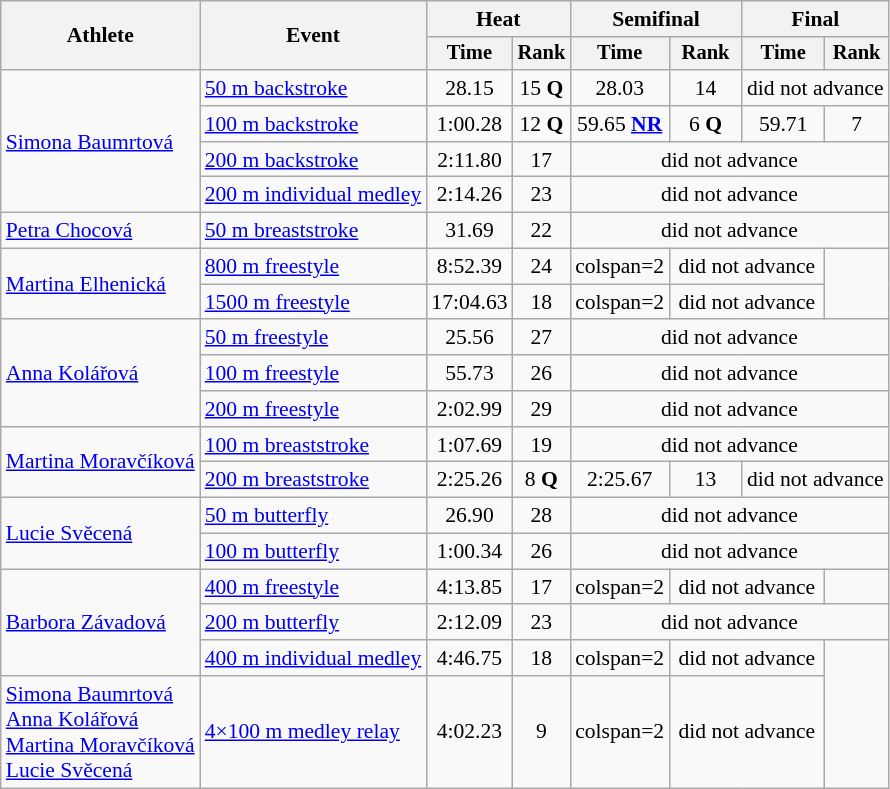<table class=wikitable style="font-size:90%">
<tr>
<th rowspan="2">Athlete</th>
<th rowspan="2">Event</th>
<th colspan="2">Heat</th>
<th colspan="2">Semifinal</th>
<th colspan="2">Final</th>
</tr>
<tr style="font-size:95%">
<th>Time</th>
<th>Rank</th>
<th>Time</th>
<th>Rank</th>
<th>Time</th>
<th>Rank</th>
</tr>
<tr align=center>
<td align=left rowspan=4><a href='#'>Simona Baumrtová</a></td>
<td align=left><a href='#'>50 m backstroke</a></td>
<td>28.15</td>
<td>15 <strong>Q</strong></td>
<td>28.03</td>
<td>14</td>
<td colspan=2>did not advance</td>
</tr>
<tr align=center>
<td align=left><a href='#'>100 m backstroke</a></td>
<td>1:00.28</td>
<td>12 <strong>Q</strong></td>
<td>59.65 <strong><a href='#'>NR</a></strong></td>
<td>6 <strong>Q</strong></td>
<td>59.71</td>
<td>7</td>
</tr>
<tr align=center>
<td align=left><a href='#'>200 m backstroke</a></td>
<td>2:11.80</td>
<td>17</td>
<td colspan=4>did not advance</td>
</tr>
<tr align=center>
<td align=left><a href='#'>200 m individual medley</a></td>
<td>2:14.26</td>
<td>23</td>
<td colspan=4>did not advance</td>
</tr>
<tr align=center>
<td align=left><a href='#'>Petra Chocová</a></td>
<td align=left><a href='#'>50 m breaststroke</a></td>
<td>31.69</td>
<td>22</td>
<td colspan=4>did not advance</td>
</tr>
<tr align=center>
<td align=left rowspan=2><a href='#'>Martina Elhenická</a></td>
<td align=left><a href='#'>800 m freestyle</a></td>
<td>8:52.39</td>
<td>24</td>
<td>colspan=2 </td>
<td colspan=2>did not advance</td>
</tr>
<tr align=center>
<td align=left><a href='#'>1500 m freestyle</a></td>
<td>17:04.63</td>
<td>18</td>
<td>colspan=2 </td>
<td colspan=2>did not advance</td>
</tr>
<tr align=center>
<td align=left rowspan=3><a href='#'>Anna Kolářová</a></td>
<td align=left><a href='#'>50 m freestyle</a></td>
<td>25.56</td>
<td>27</td>
<td colspan=4>did not advance</td>
</tr>
<tr align=center>
<td align=left><a href='#'>100 m freestyle</a></td>
<td>55.73</td>
<td>26</td>
<td colspan=4>did not advance</td>
</tr>
<tr align=center>
<td align=left><a href='#'>200 m freestyle</a></td>
<td>2:02.99</td>
<td>29</td>
<td colspan=4>did not advance</td>
</tr>
<tr align=center>
<td align=left rowspan=2><a href='#'>Martina Moravčíková</a></td>
<td align=left><a href='#'>100 m breaststroke</a></td>
<td>1:07.69</td>
<td>19</td>
<td colspan=4>did not advance</td>
</tr>
<tr align=center>
<td align=left><a href='#'>200 m breaststroke</a></td>
<td>2:25.26</td>
<td>8 <strong>Q</strong></td>
<td>2:25.67</td>
<td>13</td>
<td colspan=2>did not advance</td>
</tr>
<tr align=center>
<td align=left rowspan=2><a href='#'>Lucie Svěcená</a></td>
<td align=left><a href='#'>50 m butterfly</a></td>
<td>26.90</td>
<td>28</td>
<td colspan=4>did not advance</td>
</tr>
<tr align=center>
<td align=left><a href='#'>100 m butterfly</a></td>
<td>1:00.34</td>
<td>26</td>
<td colspan=4>did not advance</td>
</tr>
<tr align=center>
<td align=left rowspan=3><a href='#'>Barbora Závadová</a></td>
<td align=left><a href='#'>400 m freestyle</a></td>
<td>4:13.85</td>
<td>17</td>
<td>colspan=2 </td>
<td colspan=2>did not advance</td>
</tr>
<tr align=center>
<td align=left><a href='#'>200 m butterfly</a></td>
<td>2:12.09</td>
<td>23</td>
<td colspan=4>did not advance</td>
</tr>
<tr align=center>
<td align=left><a href='#'>400 m individual medley</a></td>
<td>4:46.75</td>
<td>18</td>
<td>colspan=2 </td>
<td colspan=2>did not advance</td>
</tr>
<tr align=center>
<td align=left><a href='#'>Simona Baumrtová</a><br><a href='#'>Anna Kolářová</a><br><a href='#'>Martina Moravčíková</a><br><a href='#'>Lucie Svěcená</a></td>
<td align=left><a href='#'>4×100 m medley relay</a></td>
<td>4:02.23</td>
<td>9</td>
<td>colspan=2 </td>
<td colspan=2>did not advance</td>
</tr>
</table>
